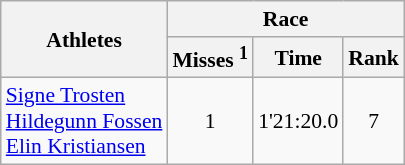<table class="wikitable" border="1" style="font-size:90%">
<tr>
<th rowspan=2>Athletes</th>
<th colspan=3>Race</th>
</tr>
<tr>
<th>Misses <sup>1</sup></th>
<th>Time</th>
<th>Rank</th>
</tr>
<tr>
<td><a href='#'>Signe Trosten</a><br><a href='#'>Hildegunn Fossen</a><br><a href='#'>Elin Kristiansen</a></td>
<td align=center>1</td>
<td align=center>1'21:20.0</td>
<td align=center>7</td>
</tr>
</table>
